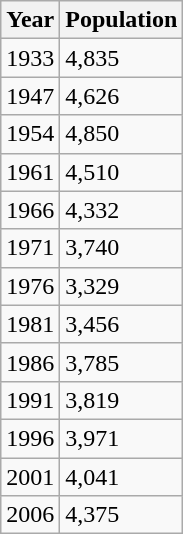<table class="wikitable">
<tr>
<th>Year</th>
<th>Population</th>
</tr>
<tr>
<td>1933</td>
<td>4,835</td>
</tr>
<tr>
<td>1947</td>
<td>4,626</td>
</tr>
<tr>
<td>1954</td>
<td>4,850</td>
</tr>
<tr>
<td>1961</td>
<td>4,510</td>
</tr>
<tr>
<td>1966</td>
<td>4,332</td>
</tr>
<tr>
<td>1971</td>
<td>3,740</td>
</tr>
<tr>
<td>1976</td>
<td>3,329</td>
</tr>
<tr>
<td>1981</td>
<td>3,456</td>
</tr>
<tr>
<td>1986</td>
<td>3,785</td>
</tr>
<tr>
<td>1991</td>
<td>3,819</td>
</tr>
<tr>
<td>1996</td>
<td>3,971</td>
</tr>
<tr>
<td>2001</td>
<td>4,041</td>
</tr>
<tr>
<td>2006</td>
<td>4,375</td>
</tr>
</table>
